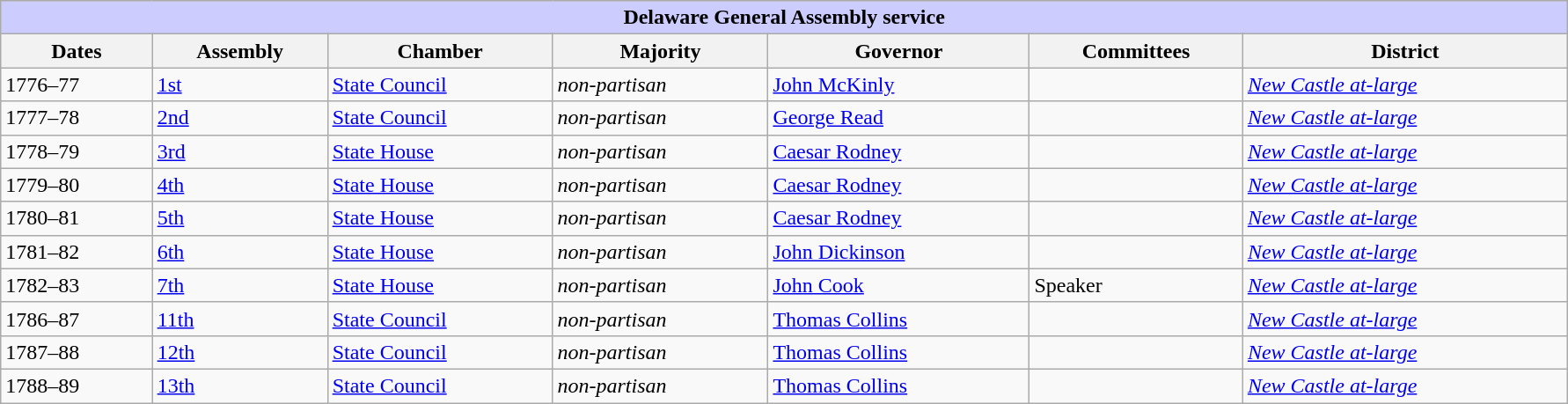<table class=wikitable style="width: 94%" style="text-align: center;" align="center">
<tr bgcolor=#cccccc>
<th colspan=7 style="background: #ccccff;">Delaware General Assembly service</th>
</tr>
<tr>
<th><strong>Dates</strong></th>
<th><strong>Assembly</strong></th>
<th><strong>Chamber</strong></th>
<th><strong>Majority</strong></th>
<th><strong>Governor</strong></th>
<th><strong>Committees</strong></th>
<th><strong>District</strong></th>
</tr>
<tr>
<td>1776–77</td>
<td><a href='#'>1st</a></td>
<td><a href='#'>State Council</a></td>
<td><em>non-partisan</em></td>
<td><a href='#'>John McKinly</a></td>
<td></td>
<td><a href='#'><em>New Castle at-large</em></a></td>
</tr>
<tr>
<td>1777–78</td>
<td><a href='#'>2nd</a></td>
<td><a href='#'>State Council</a></td>
<td><em>non-partisan</em></td>
<td><a href='#'>George Read</a></td>
<td></td>
<td><a href='#'><em>New Castle at-large</em></a></td>
</tr>
<tr>
<td>1778–79</td>
<td><a href='#'>3rd</a></td>
<td><a href='#'>State House</a></td>
<td><em>non-partisan</em></td>
<td><a href='#'>Caesar Rodney</a></td>
<td></td>
<td><a href='#'><em>New Castle at-large</em></a></td>
</tr>
<tr>
<td>1779–80</td>
<td><a href='#'>4th</a></td>
<td><a href='#'>State House</a></td>
<td><em>non-partisan</em></td>
<td><a href='#'>Caesar Rodney</a></td>
<td></td>
<td><a href='#'><em>New Castle at-large</em></a></td>
</tr>
<tr>
<td>1780–81</td>
<td><a href='#'>5th</a></td>
<td><a href='#'>State House</a></td>
<td><em>non-partisan</em></td>
<td><a href='#'>Caesar Rodney</a></td>
<td></td>
<td><a href='#'><em>New Castle at-large</em></a></td>
</tr>
<tr>
<td>1781–82</td>
<td><a href='#'>6th</a></td>
<td><a href='#'>State House</a></td>
<td><em>non-partisan</em></td>
<td><a href='#'>John Dickinson</a></td>
<td></td>
<td><a href='#'><em>New Castle at-large</em></a></td>
</tr>
<tr>
<td>1782–83</td>
<td><a href='#'>7th</a></td>
<td><a href='#'>State House</a></td>
<td><em>non-partisan</em></td>
<td><a href='#'>John Cook</a></td>
<td>Speaker</td>
<td><a href='#'><em>New Castle at-large</em></a></td>
</tr>
<tr>
<td>1786–87</td>
<td><a href='#'>11th</a></td>
<td><a href='#'>State Council</a></td>
<td><em>non-partisan</em></td>
<td><a href='#'>Thomas Collins</a></td>
<td></td>
<td><a href='#'><em>New Castle at-large</em></a></td>
</tr>
<tr>
<td>1787–88</td>
<td><a href='#'>12th</a></td>
<td><a href='#'>State Council</a></td>
<td><em>non-partisan</em></td>
<td><a href='#'>Thomas Collins</a></td>
<td></td>
<td><a href='#'><em>New Castle at-large</em></a></td>
</tr>
<tr>
<td>1788–89</td>
<td><a href='#'>13th</a></td>
<td><a href='#'>State Council</a></td>
<td><em>non-partisan</em></td>
<td><a href='#'>Thomas Collins</a></td>
<td></td>
<td><a href='#'><em>New Castle at-large</em></a></td>
</tr>
</table>
